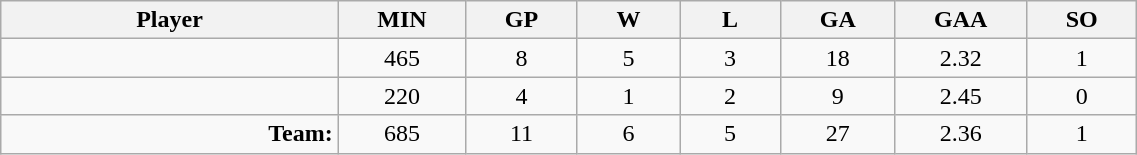<table class="wikitable sortable" width="60%">
<tr>
<th bgcolor="#DDDDFF" width="10%">Player</th>
<th width="3%" bgcolor="#DDDDFF" title="Minutes played">MIN</th>
<th width="3%" bgcolor="#DDDDFF" title="Games played in">GP</th>
<th width="3%" bgcolor="#DDDDFF" title="Wins">W</th>
<th width="3%" bgcolor="#DDDDFF"title="Losses">L</th>
<th width="3%" bgcolor="#DDDDFF" title="Goals against">GA</th>
<th width="3%" bgcolor="#DDDDFF" title="Goals against average">GAA</th>
<th width="3%" bgcolor="#DDDDFF" title="Shut-outs">SO</th>
</tr>
<tr align="center">
<td align="right"></td>
<td>465</td>
<td>8</td>
<td>5</td>
<td>3</td>
<td>18</td>
<td>2.32</td>
<td>1</td>
</tr>
<tr align="center">
<td align="right"></td>
<td>220</td>
<td>4</td>
<td>1</td>
<td>2</td>
<td>9</td>
<td>2.45</td>
<td>0</td>
</tr>
<tr align="center">
<td align="right"><strong>Team:</strong></td>
<td>685</td>
<td>11</td>
<td>6</td>
<td>5</td>
<td>27</td>
<td>2.36</td>
<td>1</td>
</tr>
</table>
